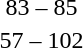<table style="text-align:center;">
<tr>
<th width=200></th>
<th width=100></th>
<th width=200></th>
<th></th>
</tr>
<tr>
<td align=right></td>
<td>83 – 85</td>
<td align=left><strong></strong></td>
</tr>
<tr>
<td align=right></td>
<td>57 – 102</td>
<td align=left><strong></strong></td>
</tr>
</table>
